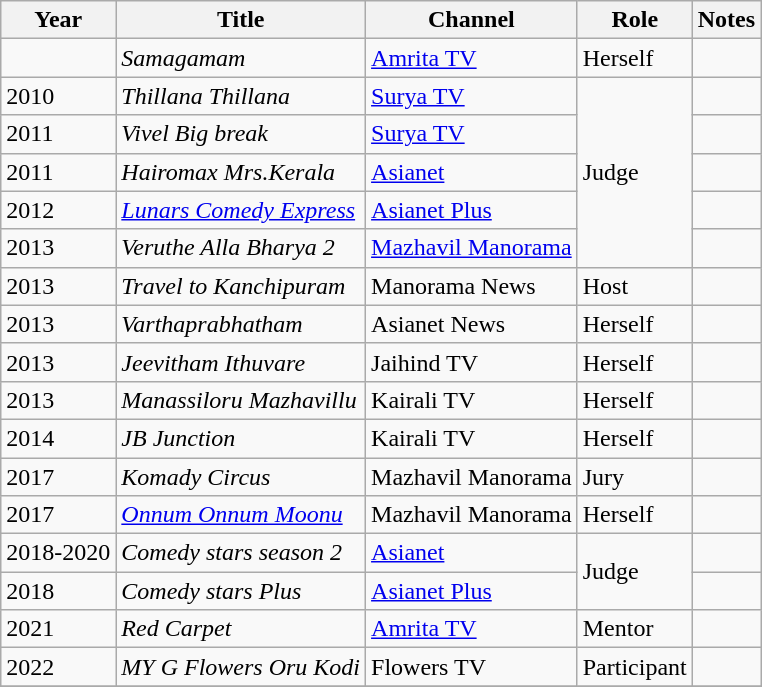<table class="wikitable sortable">
<tr>
<th>Year</th>
<th>Title</th>
<th>Channel</th>
<th>Role</th>
<th>Notes</th>
</tr>
<tr>
<td></td>
<td><em>Samagamam</em></td>
<td><a href='#'>Amrita TV</a></td>
<td>Herself</td>
<td></td>
</tr>
<tr>
<td>2010</td>
<td><em>Thillana Thillana</em></td>
<td><a href='#'>Surya TV</a></td>
<td rowspan=5>Judge</td>
<td></td>
</tr>
<tr>
<td>2011</td>
<td><em>Vivel Big break</em></td>
<td><a href='#'>Surya TV</a></td>
<td></td>
</tr>
<tr>
<td>2011</td>
<td><em>Hairomax Mrs.Kerala</em></td>
<td><a href='#'>Asianet</a></td>
<td></td>
</tr>
<tr>
<td>2012</td>
<td><em><a href='#'>Lunars Comedy Express</a></em></td>
<td><a href='#'>Asianet Plus</a></td>
<td></td>
</tr>
<tr>
<td>2013</td>
<td><em>Veruthe Alla Bharya 2</em></td>
<td><a href='#'>Mazhavil Manorama</a></td>
<td></td>
</tr>
<tr>
<td>2013</td>
<td><em>Travel to Kanchipuram</em></td>
<td>Manorama News</td>
<td>Host</td>
<td></td>
</tr>
<tr>
<td>2013</td>
<td><em>Varthaprabhatham</em></td>
<td>Asianet News</td>
<td>Herself</td>
<td></td>
</tr>
<tr>
<td>2013</td>
<td><em>Jeevitham Ithuvare</em></td>
<td>Jaihind TV</td>
<td>Herself</td>
<td></td>
</tr>
<tr>
<td>2013</td>
<td><em>Manassiloru Mazhavillu</em></td>
<td>Kairali TV</td>
<td>Herself</td>
<td></td>
</tr>
<tr>
<td>2014</td>
<td><em>JB Junction</em></td>
<td>Kairali TV</td>
<td>Herself</td>
<td></td>
</tr>
<tr>
<td>2017</td>
<td><em>Komady Circus</em></td>
<td>Mazhavil Manorama</td>
<td>Jury</td>
<td></td>
</tr>
<tr>
<td>2017</td>
<td><em><a href='#'>Onnum Onnum Moonu</a></em></td>
<td>Mazhavil Manorama</td>
<td>Herself</td>
<td></td>
</tr>
<tr>
<td>2018-2020</td>
<td><em>Comedy stars season 2</em></td>
<td><a href='#'>Asianet</a></td>
<td rowspan=2>Judge</td>
<td></td>
</tr>
<tr>
<td>2018</td>
<td><em>Comedy stars Plus</em></td>
<td><a href='#'>Asianet Plus</a></td>
<td></td>
</tr>
<tr>
<td>2021</td>
<td><em>Red Carpet</em></td>
<td><a href='#'>Amrita TV</a></td>
<td>Mentor</td>
<td></td>
</tr>
<tr>
<td>2022</td>
<td><em>MY G Flowers Oru Kodi</em></td>
<td>Flowers TV</td>
<td>Participant</td>
<td></td>
</tr>
<tr>
</tr>
</table>
